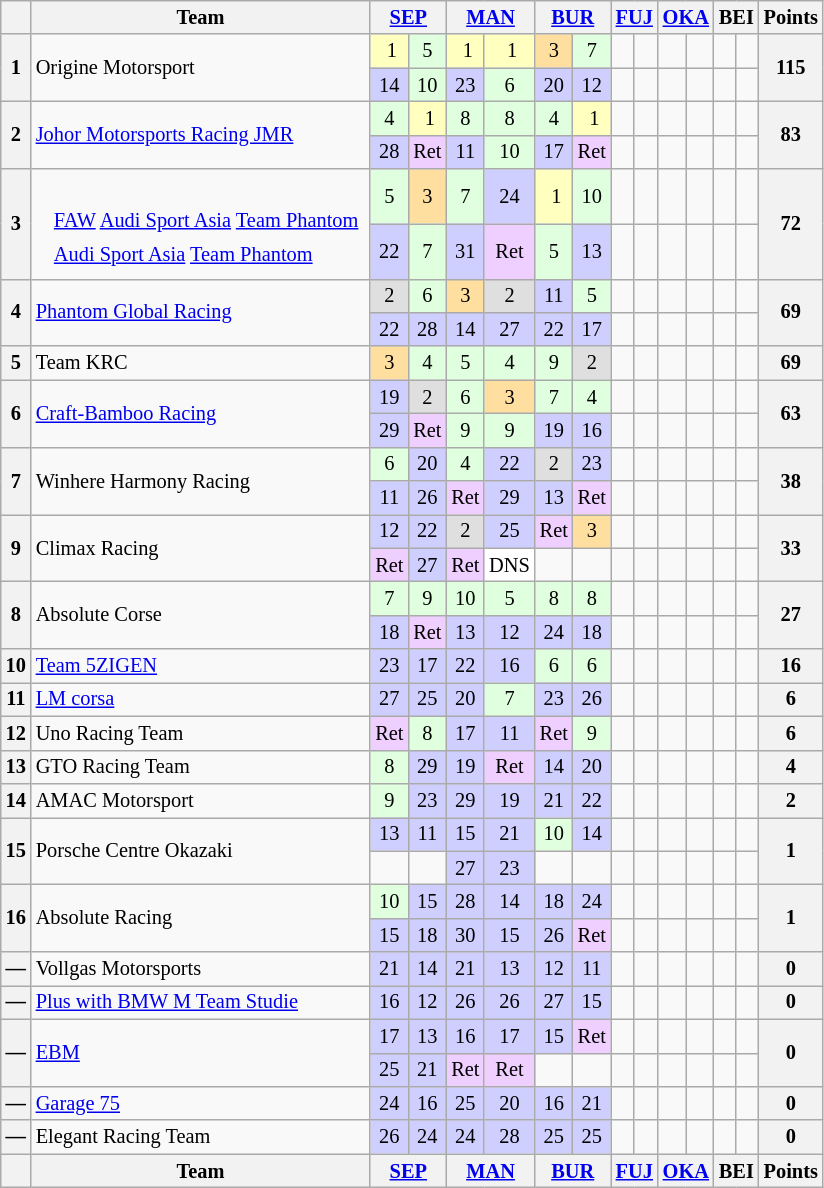<table class="wikitable" style="font-size: 85%; text-align:center;">
<tr>
<th></th>
<th>Team</th>
<th colspan="2"><a href='#'>SEP</a><br></th>
<th colspan="2"><a href='#'>MAN</a><br></th>
<th colspan="2"><a href='#'>BUR</a><br></th>
<th colspan="2"><a href='#'>FUJ</a><br></th>
<th colspan="2"><a href='#'>OKA</a><br></th>
<th colspan="2">BEI<br></th>
<th>Points</th>
</tr>
<tr>
<th rowspan="2">1</th>
<td align="left" rowspan="2"> Origine Motorsport</td>
<td style="background:#FFFFBF;"> 1</td>
<td style="background:#DFFFDF;">5</td>
<td style="background:#FFFFBF;"> 1</td>
<td style="background:#FFFFBF;"> 1</td>
<td style="background:#FFDF9F;">3</td>
<td style="background:#DFFFDF;">7</td>
<td></td>
<td></td>
<td></td>
<td></td>
<td></td>
<td></td>
<th rowspan="2">115</th>
</tr>
<tr>
<td style="background:#CFCFFF;">14</td>
<td style="background:#DFFFDF;">10</td>
<td style="background:#CFCFFF;">23</td>
<td style="background:#DFFFDF;">6</td>
<td style="background:#CFCFFF;">20</td>
<td style="background:#CFCFFF;">12</td>
<td></td>
<td></td>
<td></td>
<td></td>
<td></td>
<td></td>
</tr>
<tr>
<th rowspan="2">2</th>
<td align="left" rowspan="2"> <a href='#'>Johor Motorsports Racing JMR</a></td>
<td style="background:#DFFFDF;">4</td>
<td style="background:#FFFFBF;"> 1</td>
<td style="background:#DFFFDF;">8</td>
<td style="background:#DFFFDF;">8</td>
<td style="background:#DFFFDF;">4</td>
<td style="background:#FFFFBF;"> 1</td>
<td></td>
<td></td>
<td></td>
<td></td>
<td></td>
<td></td>
<th rowspan="2">83</th>
</tr>
<tr>
<td style="background:#CFCFFF;">28</td>
<td style="background:#EFCFFF;">Ret</td>
<td style="background:#CFCFFF;">11</td>
<td style="background:#DFFFDF;">10</td>
<td style="background:#CFCFFF;">17</td>
<td style="background:#EFCFFF;">Ret</td>
<td></td>
<td></td>
<td></td>
<td></td>
<td></td>
<td></td>
</tr>
<tr>
<th rowspan="2">3</th>
<td align="left" rowspan=2><br><table style="float: left; border-top:transparent; border-right:transparent; border-bottom:transparent; border-left:transparent;">
<tr>
<td style=" border-top:transparent; border-right:transparent; border-bottom:transparent; border-left:transparent;" rowspan=3></td>
</tr>
<tr>
<td style=" border-top:transparent; border-right:transparent; border-bottom:transparent; border-left:transparent;"><a href='#'>FAW</a> <a href='#'>Audi Sport Asia</a> <a href='#'>Team Phantom</a></td>
</tr>
<tr>
<td style=" border-top:transparent; border-right:transparent; border-bottom:transparent; border-left:transparent;"><a href='#'>Audi Sport Asia</a> <a href='#'>Team Phantom</a></td>
</tr>
</table>
</td>
<td style="background:#DFFFDF;">5</td>
<td style="background:#FFDF9F;">3</td>
<td style="background:#DFFFDF;">7</td>
<td style="background:#CFCFFF;">24</td>
<td style="background:#FFFFBF;"> 1</td>
<td style="background:#DFFFDF;">10</td>
<td></td>
<td></td>
<td></td>
<td></td>
<td></td>
<td></td>
<th rowspan="2">72</th>
</tr>
<tr>
<td style="background:#CFCFFF;">22</td>
<td style="background:#DFFFDF;">7</td>
<td style="background:#CFCFFF;">31</td>
<td style="background:#EFCFFF;">Ret</td>
<td style="background:#DFFFDF;">5</td>
<td style="background:#CFCFFF;">13</td>
<td></td>
<td></td>
<td></td>
<td></td>
<td></td>
<td></td>
</tr>
<tr>
<th rowspan="2">4</th>
<td align="left" rowspan="2"> <a href='#'>Phantom Global Racing</a></td>
<td style="background:#DFDFDF;">2</td>
<td style="background:#DFFFDF;">6</td>
<td style="background:#FFDF9F;">3</td>
<td style="background:#DFDFDF;">2</td>
<td style="background:#CFCFFF;">11</td>
<td style="background:#DFFFDF;">5</td>
<td></td>
<td></td>
<td></td>
<td></td>
<td></td>
<td></td>
<th rowspan="2">69</th>
</tr>
<tr>
<td style="background:#CFCFFF;">22</td>
<td style="background:#CFCFFF;">28</td>
<td style="background:#CFCFFF;">14</td>
<td style="background:#CFCFFF;">27</td>
<td style="background:#CFCFFF;">22</td>
<td style="background:#CFCFFF;">17</td>
<td></td>
<td></td>
<td></td>
<td></td>
<td></td>
<td></td>
</tr>
<tr>
<th>5</th>
<td align="left"> Team KRC</td>
<td style="background:#FFDF9F;">3</td>
<td style="background:#DFFFDF;">4</td>
<td style="background:#DFFFDF;">5</td>
<td style="background:#DFFFDF;">4</td>
<td style="background:#DFFFDF;">9</td>
<td style="background:#DFDFDF;">2</td>
<td></td>
<td></td>
<td></td>
<td></td>
<td></td>
<td></td>
<th>69</th>
</tr>
<tr>
<th rowspan="2">6</th>
<td align="left" rowspan="2"> <a href='#'>Craft-Bamboo Racing</a></td>
<td style="background:#CFCFFF;">19</td>
<td style="background:#DFDFDF;">2</td>
<td style="background:#DFFFDF;">6</td>
<td style="background:#FFDF9F;">3</td>
<td style="background:#DFFFDF;">7</td>
<td style="background:#DFFFDF;">4</td>
<td></td>
<td></td>
<td></td>
<td></td>
<td></td>
<td></td>
<th rowspan="2">63</th>
</tr>
<tr>
<td style="background:#CFCFFF;">29</td>
<td style="background:#EFCFFF;">Ret</td>
<td style="background:#DFFFDF;">9</td>
<td style="background:#DFFFDF;">9</td>
<td style="background:#CFCFFF;">19</td>
<td style="background:#CFCFFF;">16</td>
<td></td>
<td></td>
<td></td>
<td></td>
<td></td>
<td></td>
</tr>
<tr>
<th rowspan="2">7</th>
<td align="left" rowspan="2"> Winhere Harmony Racing</td>
<td style="background:#DFFFDF;">6</td>
<td style="background:#CFCFFF;">20</td>
<td style="background:#DFFFDF;">4</td>
<td style="background:#CFCFFF;">22</td>
<td style="background:#DFDFDF;">2</td>
<td style="background:#CFCFFF;">23</td>
<td></td>
<td></td>
<td></td>
<td></td>
<td></td>
<td></td>
<th rowspan="2">38</th>
</tr>
<tr>
<td style="background:#CFCFFF;">11</td>
<td style="background:#CFCFFF;">26</td>
<td style="background:#EFCFFF;">Ret</td>
<td style="background:#CFCFFF;">29</td>
<td style="background:#CFCFFF;">13</td>
<td style="background:#EFCFFF;">Ret</td>
<td></td>
<td></td>
<td></td>
<td></td>
<td></td>
<td></td>
</tr>
<tr>
<th rowspan="2">9</th>
<td align="left" rowspan="2"> Climax Racing</td>
<td style="background:#CFCFFF;">12</td>
<td style="background:#CFCFFF;">22</td>
<td style="background:#DFDFDF;">2</td>
<td style="background:#CFCFFF;">25</td>
<td style="background:#EFCFFF;">Ret</td>
<td style="background:#FFDF9F;">3</td>
<td></td>
<td></td>
<td></td>
<td></td>
<td></td>
<td></td>
<th rowspan="2">33</th>
</tr>
<tr>
<td style="background:#EFCFFF;">Ret</td>
<td style="background:#CFCFFF;">27</td>
<td style="background:#EFCFFF;">Ret</td>
<td style="background:#FFFFFF;">DNS</td>
<td></td>
<td></td>
<td></td>
<td></td>
<td></td>
<td></td>
<td></td>
<td></td>
</tr>
<tr>
<th rowspan="2">8</th>
<td align="left" rowspan="2"> Absolute Corse</td>
<td style="background:#DFFFDF;">7</td>
<td style="background:#DFFFDF;">9</td>
<td style="background:#DFFFDF;">10</td>
<td style="background:#DFFFDF;">5</td>
<td style="background:#DFFFDF;">8</td>
<td style="background:#DFFFDF;">8</td>
<td></td>
<td></td>
<td></td>
<td></td>
<td></td>
<td></td>
<th rowspan="2">27</th>
</tr>
<tr>
<td style="background:#CFCFFF;">18</td>
<td style="background:#EFCFFF;">Ret</td>
<td style="background:#CFCFFF;">13</td>
<td style="background:#CFCFFF;">12</td>
<td style="background:#CFCFFF;">24</td>
<td style="background:#CFCFFF;">18</td>
<td></td>
<td></td>
<td></td>
<td></td>
<td></td>
<td></td>
</tr>
<tr>
<th>10</th>
<td align="left"> <a href='#'>Team 5ZIGEN</a></td>
<td style="background:#CFCFFF;">23</td>
<td style="background:#CFCFFF;">17</td>
<td style="background:#CFCFFF;">22</td>
<td style="background:#CFCFFF;">16</td>
<td style="background:#DFFFDF;">6</td>
<td style="background:#DFFFDF;">6</td>
<td></td>
<td></td>
<td></td>
<td></td>
<td></td>
<td></td>
<th>16</th>
</tr>
<tr>
<th>11</th>
<td align="left"> <a href='#'>LM corsa</a></td>
<td style="background:#CFCFFF;">27</td>
<td style="background:#CFCFFF;">25</td>
<td style="background:#CFCFFF;">20</td>
<td style="background:#DFFFDF;">7</td>
<td style="background:#CFCFFF;">23</td>
<td style="background:#CFCFFF;">26</td>
<td></td>
<td></td>
<td></td>
<td></td>
<td></td>
<td></td>
<th>6</th>
</tr>
<tr>
<th>12</th>
<td align="left"> Uno Racing Team</td>
<td style="background:#EFCFFF;">Ret</td>
<td style="background:#DFFFDF;">8</td>
<td style="background:#CFCFFF;">17</td>
<td style="background:#CFCFFF;">11</td>
<td style="background:#EFCFFF;">Ret</td>
<td style="background:#DFFFDF;">9</td>
<td></td>
<td></td>
<td></td>
<td></td>
<td></td>
<td></td>
<th>6</th>
</tr>
<tr>
<th>13</th>
<td align="left"> GTO Racing Team</td>
<td style="background:#DFFFDF;">8</td>
<td style="background:#CFCFFF;">29</td>
<td style="background:#CFCFFF;">19</td>
<td style="background:#EFCFFF;">Ret</td>
<td style="background:#CFCFFF;">14</td>
<td style="background:#CFCFFF;">20</td>
<td></td>
<td></td>
<td></td>
<td></td>
<td></td>
<td></td>
<th>4</th>
</tr>
<tr>
<th>14</th>
<td align="left"> AMAC Motorsport</td>
<td style="background:#DFFFDF;">9</td>
<td style="background:#CFCFFF;">23</td>
<td style="background:#CFCFFF;">29</td>
<td style="background:#CFCFFF;">19</td>
<td style="background:#CFCFFF;">21</td>
<td style="background:#CFCFFF;">22</td>
<td></td>
<td></td>
<td></td>
<td></td>
<td></td>
<td></td>
<th>2</th>
</tr>
<tr>
<th rowspan="2">15</th>
<td align="left" rowspan="2"> Porsche Centre Okazaki</td>
<td style="background:#CFCFFF;">13</td>
<td style="background:#CFCFFF;">11</td>
<td style="background:#CFCFFF;">15</td>
<td style="background:#CFCFFF;">21</td>
<td style="background:#DFFFDF;">10</td>
<td style="background:#CFCFFF;">14</td>
<td></td>
<td></td>
<td></td>
<td></td>
<td></td>
<td></td>
<th rowspan="2">1</th>
</tr>
<tr>
<td></td>
<td></td>
<td style="background:#CFCFFF;">27</td>
<td style="background:#CFCFFF;">23</td>
<td></td>
<td></td>
<td></td>
<td></td>
<td></td>
<td></td>
<td></td>
<td></td>
</tr>
<tr>
<th rowspan="2">16</th>
<td align="left" rowspan="2"> Absolute Racing</td>
<td style="background:#DFFFDF;">10</td>
<td style="background:#CFCFFF;">15</td>
<td style="background:#CFCFFF;">28</td>
<td style="background:#CFCFFF;">14</td>
<td style="background:#CFCFFF;">18</td>
<td style="background:#CFCFFF;">24</td>
<td></td>
<td></td>
<td></td>
<td></td>
<td></td>
<td></td>
<th rowspan="2">1</th>
</tr>
<tr>
<td style="background:#CFCFFF;">15</td>
<td style="background:#CFCFFF;">18</td>
<td style="background:#CFCFFF;">30</td>
<td style="background:#CFCFFF;">15</td>
<td style="background:#CFCFFF;">26</td>
<td style="background:#EFCFFF;">Ret</td>
<td></td>
<td></td>
<td></td>
<td></td>
<td></td>
<td></td>
</tr>
<tr>
<th>—</th>
<td align="left"> Vollgas Motorsports</td>
<td style="background:#CFCFFF;">21</td>
<td style="background:#CFCFFF;">14</td>
<td style="background:#CFCFFF;">21</td>
<td style="background:#CFCFFF;">13</td>
<td style="background:#CFCFFF;">12</td>
<td style="background:#CFCFFF;">11</td>
<td></td>
<td></td>
<td></td>
<td></td>
<td></td>
<td></td>
<th>0</th>
</tr>
<tr>
<th>—</th>
<td align="left"> <a href='#'>Plus with BMW M Team Studie</a></td>
<td style="background:#CFCFFF;">16</td>
<td style="background:#CFCFFF;">12</td>
<td style="background:#CFCFFF;">26</td>
<td style="background:#CFCFFF;">26</td>
<td style="background:#CFCFFF;">27</td>
<td style="background:#CFCFFF;">15</td>
<td></td>
<td></td>
<td></td>
<td></td>
<td></td>
<td></td>
<th>0</th>
</tr>
<tr>
<th rowspan="2">—</th>
<td align="left" rowspan="2"> <a href='#'>EBM</a></td>
<td style="background:#CFCFFF;">17</td>
<td style="background:#CFCFFF;">13</td>
<td style="background:#CFCFFF;">16</td>
<td style="background:#CFCFFF;">17</td>
<td style="background:#CFCFFF;">15</td>
<td style="background:#EFCFFF;">Ret</td>
<td></td>
<td></td>
<td></td>
<td></td>
<td></td>
<td></td>
<th rowspan="2">0</th>
</tr>
<tr>
<td style="background:#CFCFFF;">25</td>
<td style="background:#CFCFFF;">21</td>
<td style="background:#EFCFFF;">Ret</td>
<td style="background:#EFCFFF;">Ret</td>
<td></td>
<td></td>
<td></td>
<td></td>
<td></td>
<td></td>
<td></td>
<td></td>
</tr>
<tr>
<th>—</th>
<td align="left"> <a href='#'>Garage 75</a></td>
<td style="background:#CFCFFF;">24</td>
<td style="background:#CFCFFF;">16</td>
<td style="background:#CFCFFF;">25</td>
<td style="background:#CFCFFF;">20</td>
<td style="background:#CFCFFF;">16</td>
<td style="background:#CFCFFF;">21</td>
<td></td>
<td></td>
<td></td>
<td></td>
<td></td>
<td></td>
<th>0</th>
</tr>
<tr>
<th>—</th>
<td align="left"> Elegant Racing Team</td>
<td style="background:#CFCFFF;">26</td>
<td style="background:#CFCFFF;">24</td>
<td style="background:#CFCFFF;">24</td>
<td style="background:#CFCFFF;">28</td>
<td style="background:#CFCFFF;">25</td>
<td style="background:#CFCFFF;">25</td>
<td></td>
<td></td>
<td></td>
<td></td>
<td></td>
<td></td>
<th>0</th>
</tr>
<tr>
<th></th>
<th>Team</th>
<th colspan="2"><a href='#'>SEP</a><br></th>
<th colspan="2"><a href='#'>MAN</a><br></th>
<th colspan="2"><a href='#'>BUR</a><br></th>
<th colspan="2"><a href='#'>FUJ</a><br></th>
<th colspan="2"><a href='#'>OKA</a><br></th>
<th colspan="2">BEI<br></th>
<th>Points</th>
</tr>
</table>
